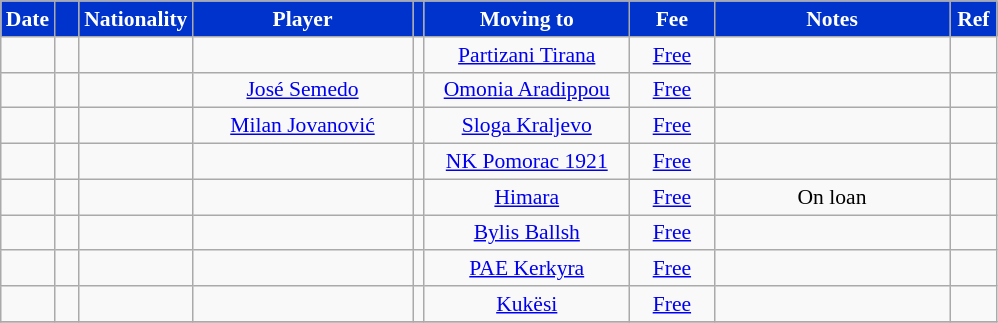<table class="wikitable"  style="text-align:center; font-size:90%; ">
<tr>
<th style="background:#03c; color:white; width:15px;">Date</th>
<th style="background:#03c; color:white; width:10px;"></th>
<th style="background:#03c; color:white; width:10px;">Nationality</th>
<th style="background:#03c; color:white; width:140px;">Player</th>
<th style="background:#03c; color:white; width:1px;"></th>
<th style="background:#03c; color:white; width:130px;">Moving to</th>
<th style="background:#03c; color:white; width:50px;">Fee</th>
<th style="background:#03c; color:white; width:150px;">Notes</th>
<th style="background:#03c; color:white; width:25px;">Ref</th>
</tr>
<tr>
<td></td>
<td align=center></td>
<td></td>
<td></td>
<td></td>
<td><a href='#'>Partizani Tirana</a></td>
<td align=center><a href='#'>Free</a></td>
<td align=center></td>
<td align=center></td>
</tr>
<tr>
<td></td>
<td align=center></td>
<td></td>
<td><a href='#'>José Semedo</a></td>
<td></td>
<td><a href='#'>Omonia Aradippou</a></td>
<td align=center><a href='#'>Free</a></td>
<td align=center></td>
<td align=center></td>
</tr>
<tr>
<td></td>
<td align=center></td>
<td></td>
<td><a href='#'>Milan Jovanović</a></td>
<td></td>
<td><a href='#'>Sloga Kraljevo</a></td>
<td align=center><a href='#'>Free</a></td>
<td align=center></td>
<td align=center></td>
</tr>
<tr>
<td></td>
<td align=center></td>
<td></td>
<td></td>
<td></td>
<td><a href='#'>NK Pomorac 1921</a></td>
<td align=center><a href='#'>Free</a></td>
<td align=center></td>
<td align=center></td>
</tr>
<tr>
<td></td>
<td align=center></td>
<td></td>
<td></td>
<td></td>
<td><a href='#'>Himara</a></td>
<td align=center><a href='#'>Free</a></td>
<td align=center>On loan</td>
<td align=center></td>
</tr>
<tr>
<td></td>
<td align=center></td>
<td></td>
<td></td>
<td></td>
<td><a href='#'>Bylis Ballsh</a></td>
<td align=center><a href='#'>Free</a></td>
<td align=center></td>
<td align=center></td>
</tr>
<tr>
<td></td>
<td align=center></td>
<td></td>
<td></td>
<td></td>
<td><a href='#'>PAE Kerkyra</a></td>
<td align=center><a href='#'>Free</a></td>
<td align=center></td>
<td align=center></td>
</tr>
<tr>
<td></td>
<td align=center></td>
<td></td>
<td></td>
<td></td>
<td><a href='#'>Kukësi</a></td>
<td align=center><a href='#'>Free</a></td>
<td align=center></td>
<td align=center></td>
</tr>
<tr>
</tr>
</table>
